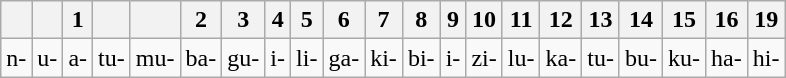<table class="wikitable">
<tr>
<th></th>
<th></th>
<th>1</th>
<th></th>
<th></th>
<th>2</th>
<th>3</th>
<th>4</th>
<th>5</th>
<th>6</th>
<th>7</th>
<th>8</th>
<th>9</th>
<th>10</th>
<th>11</th>
<th>12</th>
<th>13</th>
<th>14</th>
<th>15</th>
<th>16</th>
<th>19</th>
</tr>
<tr>
<td>n-</td>
<td>u-</td>
<td>a-</td>
<td>tu-</td>
<td>mu-</td>
<td>ba-</td>
<td>gu-</td>
<td>i-</td>
<td>li-</td>
<td>ga-</td>
<td>ki-</td>
<td>bi-</td>
<td>i-</td>
<td>zi-</td>
<td>lu-</td>
<td>ka-</td>
<td>tu-</td>
<td>bu-</td>
<td>ku-</td>
<td>ha-</td>
<td>hi-</td>
</tr>
</table>
